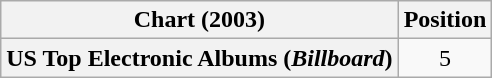<table class="wikitable sortable plainrowheaders" style="text-align:center">
<tr>
<th scope="col">Chart (2003)</th>
<th scope="col">Position</th>
</tr>
<tr>
<th scope="row">US  Top Electronic Albums (<em>Billboard</em>)</th>
<td>5</td>
</tr>
</table>
